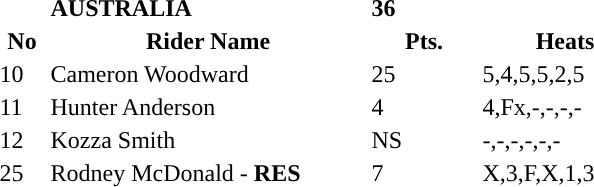<table class="toccolours">
<tr>
<td></td>
<td><strong>AUSTRALIA</strong></td>
<td><strong>36</strong></td>
</tr>
<tr style="background-color:">
<th width=30px>No</th>
<th width=210px>Rider Name</th>
<th width=70px>Pts.</th>
<th width=110px>Heats</th>
</tr>
<tr style="background-color:">
<td>10</td>
<td>Cameron Woodward</td>
<td>25</td>
<td>5,4,5,5,2,5</td>
</tr>
<tr style="background-color:">
<td>11</td>
<td>Hunter Anderson</td>
<td>4</td>
<td>4,Fx,-,-,-,-</td>
</tr>
<tr style="background-color:">
<td>12</td>
<td>Kozza Smith</td>
<td>NS</td>
<td>-,-,-,-,-,-</td>
</tr>
<tr style="background-color:">
<td>25</td>
<td>Rodney McDonald - <strong>RES</strong></td>
<td>7</td>
<td>X,3,F,X,1,3</td>
</tr>
</table>
